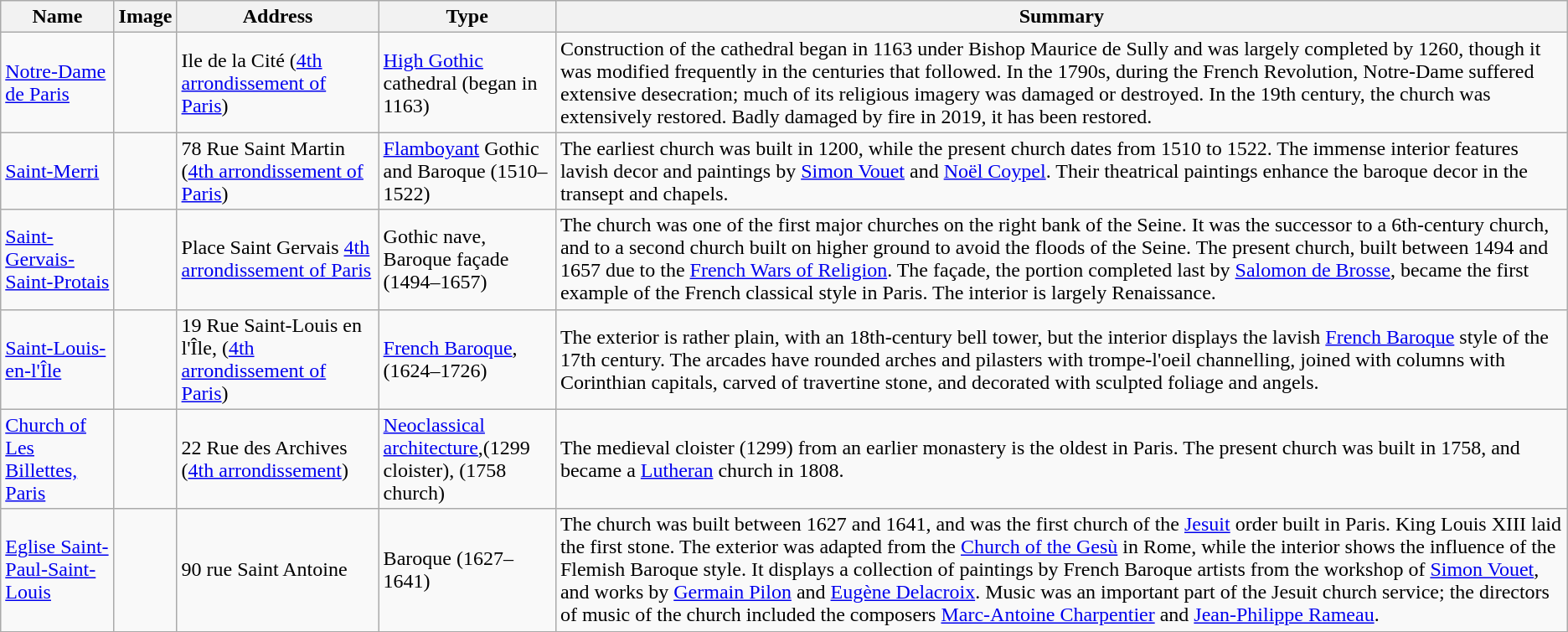<table class="wikitable sortable">
<tr>
<th>Name</th>
<th>Image</th>
<th>Address</th>
<th>Type</th>
<th class=unsortable>Summary</th>
</tr>
<tr>
<td><a href='#'>Notre-Dame de Paris</a></td>
<td></td>
<td>Ile de la Cité (<a href='#'>4th arrondissement of Paris</a>)</td>
<td><a href='#'>High Gothic</a> cathedral (began in 1163)</td>
<td>Construction of the cathedral began in 1163 under Bishop Maurice de Sully and was largely completed by 1260, though it was modified frequently in the centuries that followed. In the 1790s, during the French Revolution, Notre-Dame suffered extensive desecration; much of its religious imagery was damaged or destroyed. In the 19th century, the church was extensively restored. Badly damaged by fire in 2019, it has been restored.</td>
</tr>
<tr>
<td><a href='#'>Saint-Merri</a></td>
<td></td>
<td>78 Rue Saint Martin (<a href='#'>4th arrondissement of Paris</a>)</td>
<td><a href='#'>Flamboyant</a> Gothic and Baroque (1510–1522)</td>
<td>The earliest church was built in 1200, while the present church dates from 1510 to 1522. The immense interior features lavish decor and paintings by <a href='#'>Simon Vouet</a> and <a href='#'>Noël Coypel</a>. Their theatrical paintings enhance the baroque decor in the transept and chapels.</td>
</tr>
<tr>
<td><a href='#'>Saint-Gervais-Saint-Protais</a></td>
<td></td>
<td>Place Saint Gervais <a href='#'>4th arrondissement of Paris</a></td>
<td>Gothic nave, Baroque façade (1494–1657)</td>
<td>The church was one of the first major churches on the right bank of the Seine. It was the successor to a 6th-century church, and to a second church built on higher ground to avoid the floods of the Seine. The present church, built between 1494 and 1657 due to the <a href='#'>French Wars of Religion</a>. The façade, the portion completed last by <a href='#'>Salomon de Brosse</a>, became the first example of the French classical style in Paris. The interior is largely Renaissance.</td>
</tr>
<tr>
<td><a href='#'>Saint-Louis-en-l'Île</a></td>
<td></td>
<td>19 Rue Saint-Louis en l'Île, (<a href='#'>4th arrondissement of Paris</a>)</td>
<td><a href='#'>French Baroque</a>,(1624–1726)</td>
<td>The exterior is rather plain, with an 18th-century bell tower, but the interior displays the lavish <a href='#'>French Baroque</a> style of the 17th century. The arcades have rounded arches and pilasters with trompe-l'oeil channelling, joined with columns with Corinthian capitals, carved of travertine stone, and decorated with sculpted foliage and angels.</td>
</tr>
<tr>
<td><a href='#'>Church of Les Billettes, Paris</a></td>
<td></td>
<td>22 Rue des Archives (<a href='#'>4th arrondissement</a>)</td>
<td><a href='#'>Neoclassical architecture</a>,(1299 cloister), (1758 church)</td>
<td>The medieval cloister (1299) from an earlier monastery is the oldest in Paris. The present church was built in 1758, and became a <a href='#'>Lutheran</a> church in 1808.</td>
</tr>
<tr>
<td><a href='#'>Eglise Saint-Paul-Saint-Louis</a></td>
<td></td>
<td>90 rue Saint Antoine</td>
<td>Baroque (1627–1641)</td>
<td>The church was built between 1627 and 1641, and was the first church of the <a href='#'>Jesuit</a> order built in Paris. King Louis XIII laid the first stone. The exterior was adapted from the <a href='#'>Church of the Gesù</a> in Rome, while the interior shows the influence of the Flemish Baroque style. It displays a collection of paintings by French Baroque artists from the workshop of <a href='#'>Simon Vouet</a>, and works by <a href='#'>Germain Pilon</a> and <a href='#'>Eugène Delacroix</a>. Music was an important part of the Jesuit church service; the directors of music of the church included the composers <a href='#'>Marc-Antoine Charpentier</a> and <a href='#'>Jean-Philippe Rameau</a>.</td>
</tr>
<tr>
</tr>
</table>
